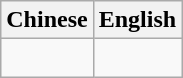<table class="wikitable">
<tr>
<th>Chinese</th>
<th>English</th>
</tr>
<tr>
<td><br></td>
<td><br></td>
</tr>
</table>
